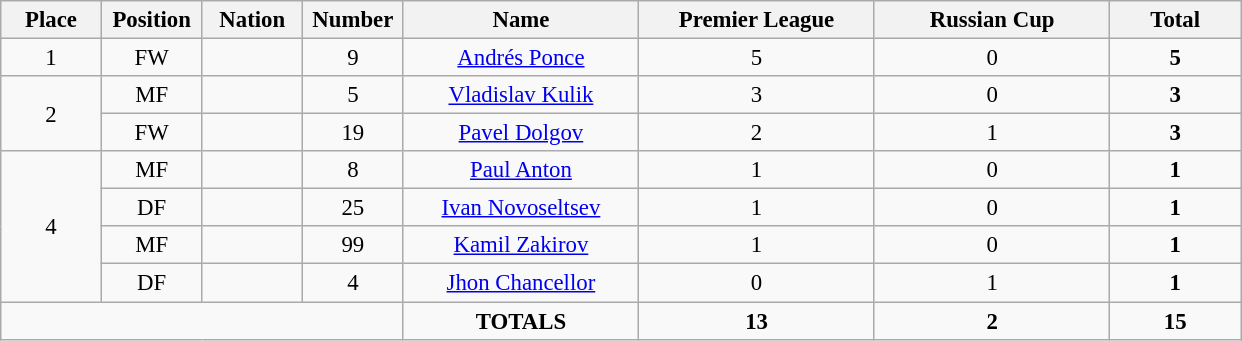<table class="wikitable" style="font-size: 95%; text-align: center;">
<tr>
<th width=60>Place</th>
<th width=60>Position</th>
<th width=60>Nation</th>
<th width=60>Number</th>
<th width=150>Name</th>
<th width=150>Premier League</th>
<th width=150>Russian Cup</th>
<th width=80><strong>Total</strong></th>
</tr>
<tr>
<td>1</td>
<td>FW</td>
<td></td>
<td>9</td>
<td><a href='#'>Andrés Ponce</a></td>
<td>5</td>
<td>0</td>
<td><strong>5</strong></td>
</tr>
<tr>
<td rowspan="2">2</td>
<td>MF</td>
<td></td>
<td>5</td>
<td><a href='#'>Vladislav Kulik</a></td>
<td>3</td>
<td>0</td>
<td><strong>3</strong></td>
</tr>
<tr>
<td>FW</td>
<td></td>
<td>19</td>
<td><a href='#'>Pavel Dolgov</a></td>
<td>2</td>
<td>1</td>
<td><strong>3</strong></td>
</tr>
<tr>
<td rowspan="4">4</td>
<td>MF</td>
<td></td>
<td>8</td>
<td><a href='#'>Paul Anton</a></td>
<td>1</td>
<td>0</td>
<td><strong>1</strong></td>
</tr>
<tr>
<td>DF</td>
<td></td>
<td>25</td>
<td><a href='#'>Ivan Novoseltsev</a></td>
<td>1</td>
<td>0</td>
<td><strong>1</strong></td>
</tr>
<tr>
<td>MF</td>
<td></td>
<td>99</td>
<td><a href='#'>Kamil Zakirov</a></td>
<td>1</td>
<td>0</td>
<td><strong>1</strong></td>
</tr>
<tr>
<td>DF</td>
<td></td>
<td>4</td>
<td><a href='#'>Jhon Chancellor</a></td>
<td>0</td>
<td>1</td>
<td><strong>1</strong></td>
</tr>
<tr>
<td colspan="4"></td>
<td><strong>TOTALS</strong></td>
<td><strong>13</strong></td>
<td><strong>2</strong></td>
<td><strong>15</strong></td>
</tr>
</table>
